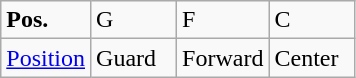<table class="wikitable">
<tr>
<td width="50"><strong>Pos.</strong></td>
<td width="50">G</td>
<td width="50">F</td>
<td width="50">C</td>
</tr>
<tr>
<td><a href='#'>Position</a></td>
<td>Guard</td>
<td>Forward</td>
<td>Center</td>
</tr>
</table>
